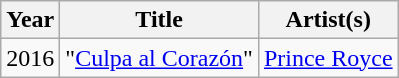<table class="wikitable sortable">
<tr>
<th>Year</th>
<th>Title</th>
<th>Artist(s)</th>
</tr>
<tr>
<td>2016</td>
<td>"<a href='#'>Culpa al Corazón</a>"</td>
<td><a href='#'>Prince Royce</a></td>
</tr>
</table>
